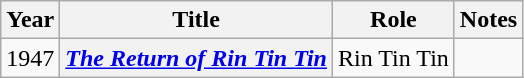<table class="wikitable plainrowheaders sortable">
<tr>
<th scope=col>Year</th>
<th scope=col>Title</th>
<th scope=col>Role</th>
<th scope=col>Notes</th>
</tr>
<tr>
<td>1947</td>
<th scope=row><em><a href='#'>The Return of Rin Tin Tin</a></em></th>
<td>Rin Tin Tin</td>
<td></td>
</tr>
</table>
